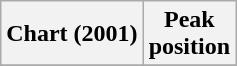<table class="wikitable plainrowheaders" style="text-align:center">
<tr>
<th scope="col">Chart (2001)</th>
<th scope="col">Peak<br>position</th>
</tr>
<tr>
</tr>
</table>
